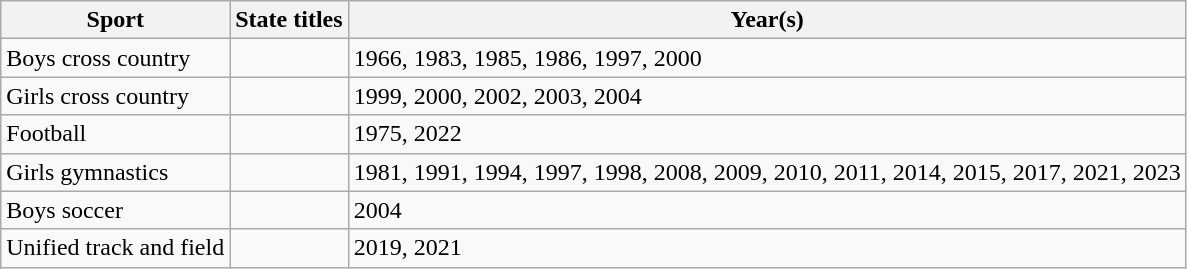<table class="wikitable">
<tr>
<th>Sport</th>
<th>State titles</th>
<th>Year(s)</th>
</tr>
<tr>
<td>Boys cross country</td>
<td></td>
<td>1966, 1983, 1985, 1986, 1997, 2000</td>
</tr>
<tr>
<td>Girls cross country</td>
<td></td>
<td>1999, 2000, 2002, 2003, 2004</td>
</tr>
<tr>
<td>Football</td>
<td></td>
<td>1975, 2022</td>
</tr>
<tr>
<td>Girls gymnastics</td>
<td></td>
<td>1981, 1991, 1994, 1997, 1998, 2008, 2009, 2010, 2011, 2014, 2015, 2017, 2021, 2023</td>
</tr>
<tr>
<td>Boys soccer</td>
<td></td>
<td>2004</td>
</tr>
<tr>
<td>Unified track and field</td>
<td></td>
<td>2019, 2021</td>
</tr>
</table>
